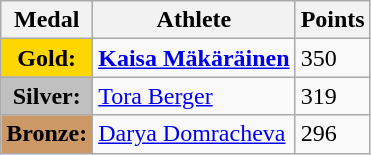<table class="wikitable">
<tr>
<th><strong>Medal</strong></th>
<th><strong>Athlete</strong></th>
<th><strong>Points</strong></th>
</tr>
<tr>
<td style="text-align:center;background-color:gold;"><strong>Gold:</strong></td>
<td> <strong><a href='#'>Kaisa Mäkäräinen</a></strong></td>
<td>350</td>
</tr>
<tr>
<td style="text-align:center;background-color:silver;"><strong>Silver:</strong></td>
<td> <a href='#'>Tora Berger</a></td>
<td>319</td>
</tr>
<tr>
<td style="text-align:center;background-color:#CC9966;"><strong>Bronze:</strong></td>
<td> <a href='#'>Darya Domracheva</a></td>
<td>296</td>
</tr>
</table>
